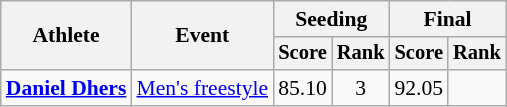<table class=wikitable style=font-size:90%;text-align:center>
<tr>
<th rowspan=2>Athlete</th>
<th rowspan=2>Event</th>
<th colspan=2>Seeding</th>
<th colspan=2>Final</th>
</tr>
<tr style=font-size:95%>
<th>Score</th>
<th>Rank</th>
<th>Score</th>
<th>Rank</th>
</tr>
<tr>
<td align=left><strong><a href='#'>Daniel Dhers</a></strong></td>
<td align=left><a href='#'>Men's freestyle</a></td>
<td>85.10</td>
<td>3</td>
<td>92.05</td>
<td></td>
</tr>
</table>
